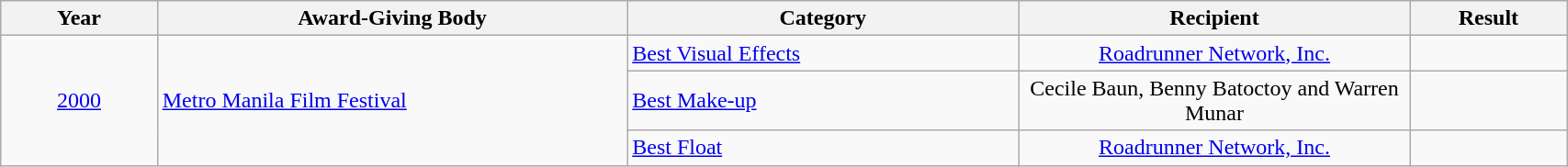<table | width="90%" class="wikitable sortable">
<tr>
<th width="10%">Year</th>
<th width="30%">Award-Giving Body</th>
<th width="25%">Category</th>
<th width="25%">Recipient</th>
<th width="10%">Result</th>
</tr>
<tr>
<td rowspan="3" align="center"><a href='#'>2000</a></td>
<td rowspan="3" align="left"><a href='#'>Metro Manila Film Festival</a></td>
<td align="left"><a href='#'>Best Visual Effects</a></td>
<td align="center"><a href='#'>Roadrunner Network, Inc.</a></td>
<td></td>
</tr>
<tr>
<td align="left"><a href='#'>Best Make-up</a></td>
<td align="center">Cecile Baun, Benny Batoctoy and Warren Munar</td>
<td></td>
</tr>
<tr>
<td align="left"><a href='#'>Best Float</a></td>
<td align="center"><a href='#'>Roadrunner Network, Inc.</a></td>
<td></td>
</tr>
</table>
